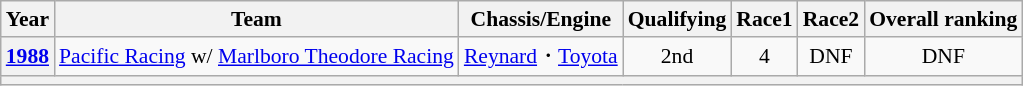<table class="wikitable" style="text-align:center; font-size:90%;">
<tr>
<th>Year</th>
<th>Team</th>
<th>Chassis/Engine</th>
<th>Qualifying</th>
<th>Race1</th>
<th>Race2</th>
<th>Overall ranking</th>
</tr>
<tr>
<th><a href='#'>1988</a></th>
<td align="left" nowrap> <a href='#'>Pacific Racing</a> w/ <a href='#'>Marlboro Theodore Racing</a></td>
<td align="left" nowrap><a href='#'>Reynard</a>・<a href='#'>Toyota</a></td>
<td>2nd</td>
<td>4</td>
<td>DNF</td>
<td>DNF</td>
</tr>
<tr>
<th colspan="7"></th>
</tr>
</table>
